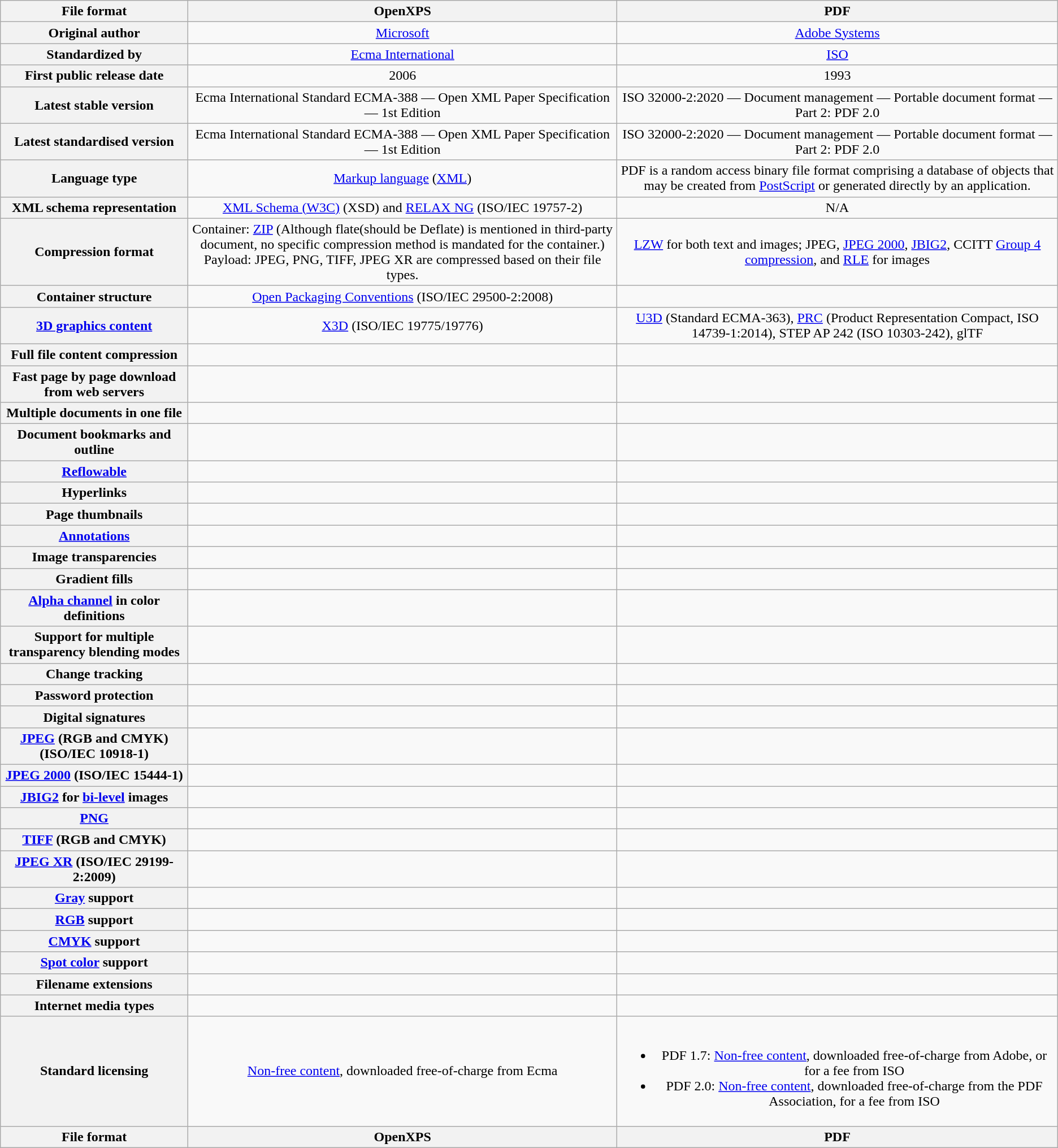<table class="wikitable sortable" style="text-align:center;">
<tr>
<th scope="col">File format</th>
<th scope="col">OpenXPS</th>
<th scope="col">PDF</th>
</tr>
<tr>
<th scope="row">Original author</th>
<td><a href='#'>Microsoft</a></td>
<td><a href='#'>Adobe Systems</a></td>
</tr>
<tr>
<th scope="row">Standardized by</th>
<td><a href='#'>Ecma International</a></td>
<td><a href='#'>ISO</a></td>
</tr>
<tr>
<th scope="row">First public release date</th>
<td>2006</td>
<td>1993</td>
</tr>
<tr>
<th scope="row">Latest stable version</th>
<td>Ecma International Standard ECMA-388 — Open XML Paper Specification — 1st Edition</td>
<td>ISO 32000-2:2020 — Document management — Portable document format — Part 2: PDF 2.0</td>
</tr>
<tr>
<th scope="row">Latest standardised version</th>
<td>Ecma International Standard ECMA-388 — Open XML Paper Specification — 1st Edition</td>
<td>ISO 32000-2:2020 — Document management — Portable document format — Part 2: PDF 2.0</td>
</tr>
<tr>
<th scope="row">Language type</th>
<td><a href='#'>Markup language</a> (<a href='#'>XML</a>)</td>
<td>PDF is a random access binary file format comprising a database of objects that may be created from <a href='#'>PostScript</a> or generated directly by an application.</td>
</tr>
<tr>
<th scope="row">XML schema representation</th>
<td><a href='#'>XML Schema (W3C)</a> (XSD) and <a href='#'>RELAX NG</a> (ISO/IEC 19757-2)</td>
<td>N/A</td>
</tr>
<tr>
<th scope="row">Compression format</th>
<td>Container: <a href='#'>ZIP</a> (Although flate(should be Deflate) is mentioned in third-party document, no specific compression method is mandated for the container.)<br>Payload: JPEG, PNG, TIFF, JPEG XR are compressed based on their file types.</td>
<td><a href='#'>LZW</a> for both text and images; JPEG, <a href='#'>JPEG 2000</a>, <a href='#'>JBIG2</a>, CCITT <a href='#'>Group 4 compression</a>, and <a href='#'>RLE</a> for images</td>
</tr>
<tr>
<th scope="row">Container structure</th>
<td><a href='#'>Open Packaging Conventions</a> (ISO/IEC 29500-2:2008)</td>
<td></td>
</tr>
<tr>
<th scope="row"><a href='#'>3D graphics content</a></th>
<td><a href='#'>X3D</a> (ISO/IEC 19775/19776)</td>
<td><a href='#'>U3D</a> (Standard ECMA-363), <a href='#'>PRC</a> (Product Representation Compact, ISO 14739-1:2014), STEP AP 242 (ISO 10303-242), glTF</td>
</tr>
<tr>
<th scope="row">Full file content compression</th>
<td></td>
<td></td>
</tr>
<tr>
<th scope="row">Fast page by page download from web servers</th>
<td></td>
<td></td>
</tr>
<tr>
<th scope="row">Multiple documents in one file</th>
<td></td>
<td></td>
</tr>
<tr>
<th scope="row">Document bookmarks and outline</th>
<td></td>
<td></td>
</tr>
<tr>
<th scope="row"><a href='#'>Reflowable</a></th>
<td></td>
<td></td>
</tr>
<tr>
<th scope="row">Hyperlinks</th>
<td></td>
<td></td>
</tr>
<tr>
<th scope="row">Page thumbnails</th>
<td></td>
<td></td>
</tr>
<tr>
<th scope="row"><a href='#'>Annotations</a></th>
<td></td>
<td></td>
</tr>
<tr>
<th scope="row">Image transparencies</th>
<td></td>
<td></td>
</tr>
<tr>
<th scope="row">Gradient fills</th>
<td></td>
<td></td>
</tr>
<tr>
<th scope="row"><a href='#'>Alpha channel</a> in color definitions</th>
<td></td>
<td></td>
</tr>
<tr>
<th scope="row">Support for multiple transparency blending modes</th>
<td></td>
<td></td>
</tr>
<tr>
<th scope="row">Change tracking</th>
<td></td>
<td></td>
</tr>
<tr>
<th scope="row">Password protection</th>
<td></td>
<td></td>
</tr>
<tr>
<th scope="row">Digital signatures</th>
<td></td>
<td></td>
</tr>
<tr>
<th scope="row"><a href='#'>JPEG</a> (RGB and CMYK) (ISO/IEC 10918-1)</th>
<td></td>
<td></td>
</tr>
<tr>
<th scope="row"><a href='#'>JPEG 2000</a> (ISO/IEC 15444-1)</th>
<td></td>
<td></td>
</tr>
<tr>
<th scope="row"><a href='#'>JBIG2</a> for <a href='#'>bi-level</a> images</th>
<td></td>
<td></td>
</tr>
<tr>
<th scope="row"><a href='#'>PNG</a></th>
<td></td>
<td></td>
</tr>
<tr>
<th scope="row"><a href='#'>TIFF</a> (RGB and CMYK)</th>
<td></td>
<td></td>
</tr>
<tr>
<th scope="row"><a href='#'>JPEG XR</a> (ISO/IEC 29199-2:2009)</th>
<td></td>
<td></td>
</tr>
<tr>
<th scope="row"><a href='#'>Gray</a> support</th>
<td></td>
<td></td>
</tr>
<tr>
<th scope="row"><a href='#'>RGB</a> support</th>
<td></td>
<td></td>
</tr>
<tr>
<th scope="row"><a href='#'>CMYK</a> support</th>
<td></td>
<td></td>
</tr>
<tr>
<th scope="row"><a href='#'>Spot color</a> support</th>
<td></td>
<td></td>
</tr>
<tr>
<th scope="row">Filename extensions</th>
<td></td>
<td></td>
</tr>
<tr>
<th scope="row">Internet media types</th>
<td></td>
<td></td>
</tr>
<tr>
<th scope="row">Standard licensing</th>
<td><a href='#'>Non-free content</a>, downloaded free-of-charge from Ecma</td>
<td><br><ul><li>PDF 1.7: <a href='#'>Non-free content</a>, downloaded free-of-charge from Adobe, or for a fee from ISO</li><li>PDF 2.0: <a href='#'>Non-free content</a>, downloaded free-of-charge from the PDF Association, for a fee from ISO</li></ul></td>
</tr>
<tr class="sortbottom">
<th scope="col">File format</th>
<th scope="col">OpenXPS</th>
<th scope="col">PDF</th>
</tr>
</table>
